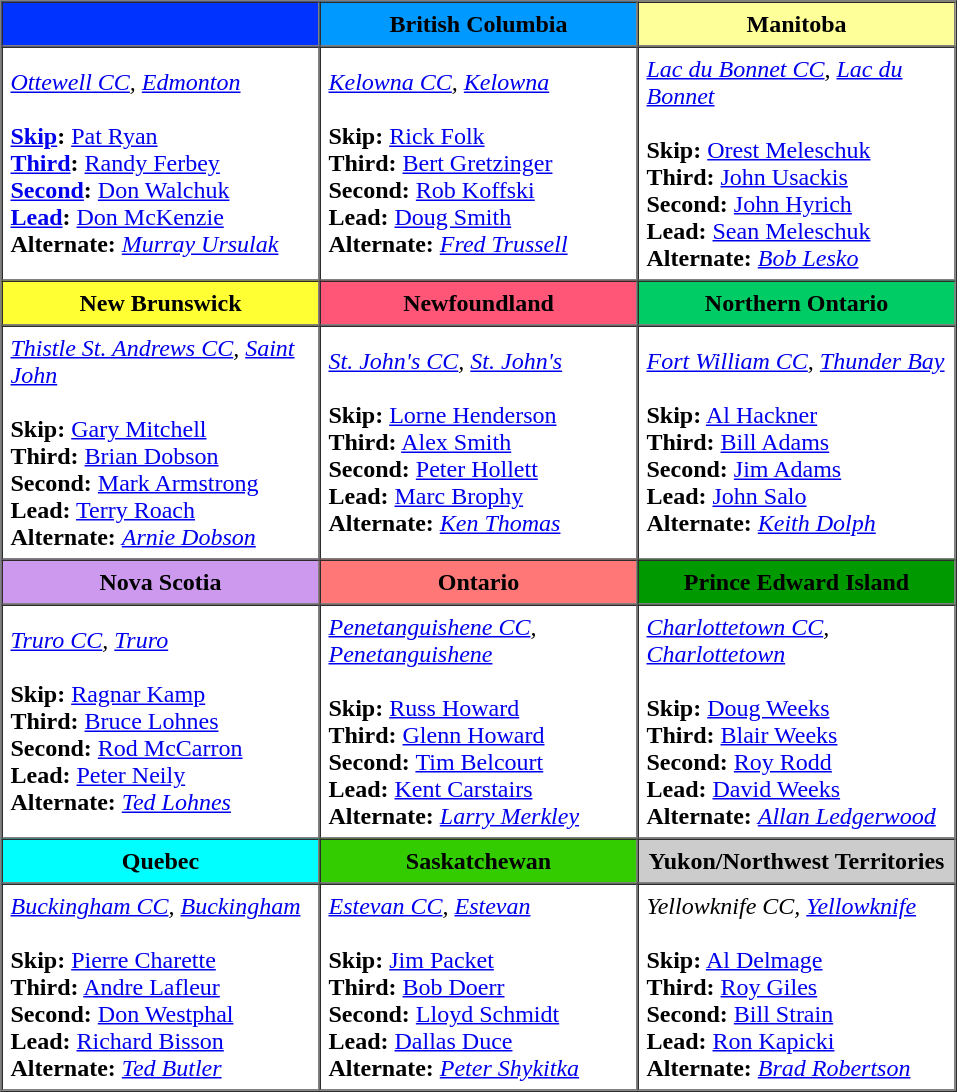<table border=1 cellpadding=5 cellspacing=0>
<tr>
<th style="background:#03f; width:200px;"></th>
<th style="background:#09f; width:200px;">British Columbia</th>
<th style="background:#ff9; width:200px;">Manitoba</th>
</tr>
<tr>
<td><em><a href='#'>Ottewell CC</a>, <a href='#'>Edmonton</a></em><br><br><strong><a href='#'>Skip</a>:</strong> <a href='#'>Pat Ryan</a> <br>
<strong><a href='#'>Third</a>:</strong> <a href='#'>Randy Ferbey</a> <br>
<strong><a href='#'>Second</a>:</strong> <a href='#'>Don Walchuk</a> <br>
<strong><a href='#'>Lead</a>:</strong> <a href='#'>Don McKenzie</a> <br>
<strong>Alternate:</strong> <em><a href='#'>Murray Ursulak</a></em></td>
<td><em><a href='#'>Kelowna CC</a>, <a href='#'>Kelowna</a></em><br><br><strong>Skip:</strong> <a href='#'>Rick Folk</a> <br>
<strong>Third:</strong> <a href='#'>Bert Gretzinger</a> <br>
<strong>Second:</strong> <a href='#'>Rob Koffski</a> <br>
<strong>Lead:</strong> <a href='#'>Doug Smith</a> <br>
<strong>Alternate:</strong> <em><a href='#'>Fred Trussell</a></em></td>
<td><em><a href='#'>Lac du Bonnet CC</a>, <a href='#'>Lac du Bonnet</a></em><br><br><strong>Skip:</strong> <a href='#'>Orest Meleschuk</a> <br>
<strong>Third:</strong> <a href='#'>John Usackis</a> <br>
<strong>Second:</strong> <a href='#'>John Hyrich</a> <br>
<strong>Lead:</strong> <a href='#'>Sean Meleschuk</a> <br>
<strong>Alternate:</strong> <em><a href='#'>Bob Lesko</a></em></td>
</tr>
<tr>
<th style="background:#ff3; width:200px;">New Brunswick</th>
<th style="background:#f57; width:200px;">Newfoundland</th>
<th style="background:#0c6; width:200px;">Northern Ontario</th>
</tr>
<tr>
<td><em><a href='#'>Thistle St. Andrews CC</a>, <a href='#'>Saint John</a></em><br><br><strong>Skip:</strong> <a href='#'>Gary Mitchell</a> <br>
<strong>Third:</strong> <a href='#'>Brian Dobson</a> <br>
<strong>Second:</strong> <a href='#'>Mark Armstrong</a> <br>
<strong>Lead:</strong> <a href='#'>Terry Roach</a> <br>
<strong>Alternate:</strong> <em><a href='#'>Arnie Dobson</a></em></td>
<td><em><a href='#'>St. John's CC</a>, <a href='#'>St. John's</a></em><br><br><strong>Skip:</strong> <a href='#'>Lorne Henderson</a> <br>
<strong>Third:</strong> <a href='#'>Alex Smith</a> <br>
<strong>Second:</strong> <a href='#'>Peter Hollett</a> <br>
<strong>Lead:</strong> <a href='#'>Marc Brophy</a> <br>
<strong>Alternate:</strong> <em><a href='#'>Ken Thomas</a></em></td>
<td><em><a href='#'>Fort William CC</a>, <a href='#'>Thunder Bay</a></em><br><br><strong>Skip:</strong> <a href='#'>Al Hackner</a> <br>
<strong>Third:</strong> <a href='#'>Bill Adams</a> <br>
<strong>Second:</strong> <a href='#'>Jim Adams</a> <br>
<strong>Lead:</strong> <a href='#'>John Salo</a> <br>
<strong>Alternate:</strong> <em><a href='#'>Keith Dolph</a></em></td>
</tr>
<tr>
<th style="background:#c9e; width:200px;">Nova Scotia</th>
<th style="background:#f77; width:200px;">Ontario</th>
<th style="background:#090; width:200px;">Prince Edward Island</th>
</tr>
<tr>
<td><em><a href='#'>Truro CC</a>, <a href='#'>Truro</a></em><br><br><strong>Skip:</strong> <a href='#'>Ragnar Kamp</a> <br>
<strong>Third:</strong> <a href='#'>Bruce Lohnes</a> <br>
<strong>Second:</strong> <a href='#'>Rod McCarron</a> <br>
<strong>Lead:</strong> <a href='#'>Peter Neily</a> <br>
<strong>Alternate:</strong> <em><a href='#'>Ted Lohnes</a></em></td>
<td><em><a href='#'>Penetanguishene CC</a>, <a href='#'>Penetanguishene</a></em><br><br><strong>Skip:</strong> <a href='#'>Russ Howard</a> <br>
<strong>Third:</strong> <a href='#'>Glenn Howard</a> <br>
<strong>Second:</strong> <a href='#'>Tim Belcourt</a> <br>
<strong>Lead:</strong> <a href='#'>Kent Carstairs</a> <br>
<strong>Alternate:</strong> <em><a href='#'>Larry Merkley</a></em></td>
<td><em><a href='#'>Charlottetown CC</a>, <a href='#'>Charlottetown</a></em><br><br><strong>Skip:</strong> <a href='#'>Doug Weeks</a> <br>
<strong>Third:</strong> <a href='#'>Blair Weeks</a> <br>
<strong>Second:</strong> <a href='#'>Roy Rodd</a> <br>
<strong>Lead:</strong> <a href='#'>David Weeks</a> <br>
<strong>Alternate:</strong> <em><a href='#'>Allan Ledgerwood</a></em></td>
</tr>
<tr>
<th style="background:#0ff; width:200px;">Quebec</th>
<th style="background:#3c0; width:200px;">Saskatchewan</th>
<th style="background:#ccc; width:200px;">Yukon/Northwest Territories</th>
</tr>
<tr>
<td><em><a href='#'>Buckingham CC</a>, <a href='#'>Buckingham</a></em><br><br><strong>Skip:</strong> <a href='#'>Pierre Charette</a> <br>
<strong>Third:</strong> <a href='#'>Andre Lafleur</a> <br>
<strong>Second:</strong> <a href='#'>Don Westphal</a> <br>
<strong>Lead:</strong> <a href='#'>Richard Bisson</a> <br>
<strong>Alternate:</strong> <em><a href='#'>Ted Butler</a></em></td>
<td><em><a href='#'>Estevan CC</a>, <a href='#'>Estevan</a></em><br><br><strong>Skip:</strong> <a href='#'>Jim Packet</a> <br>
<strong>Third:</strong> <a href='#'>Bob Doerr</a> <br>
<strong>Second:</strong> <a href='#'>Lloyd Schmidt</a> <br>
<strong>Lead:</strong> <a href='#'>Dallas Duce</a> <br>
<strong>Alternate:</strong> <em><a href='#'>Peter Shykitka</a></em></td>
<td><em>Yellowknife CC, <a href='#'>Yellowknife</a></em><br><br><strong>Skip:</strong> <a href='#'>Al Delmage</a> <br>
<strong>Third:</strong> <a href='#'>Roy Giles</a> <br>
<strong>Second:</strong> <a href='#'>Bill Strain</a> <br>
<strong>Lead:</strong> <a href='#'>Ron Kapicki</a> <br>
<strong>Alternate:</strong> <em><a href='#'>Brad Robertson</a></em></td>
</tr>
</table>
